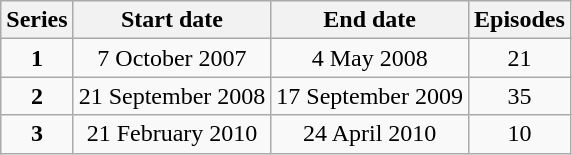<table class="wikitable" style="text-align:center;">
<tr>
<th>Series</th>
<th>Start date</th>
<th>End date</th>
<th>Episodes</th>
</tr>
<tr>
<td><strong>1</strong></td>
<td>7 October 2007</td>
<td>4 May 2008</td>
<td>21</td>
</tr>
<tr>
<td><strong>2</strong></td>
<td>21 September 2008</td>
<td>17 September 2009</td>
<td>35</td>
</tr>
<tr>
<td><strong>3</strong></td>
<td>21 February 2010</td>
<td>24 April 2010</td>
<td>10</td>
</tr>
</table>
